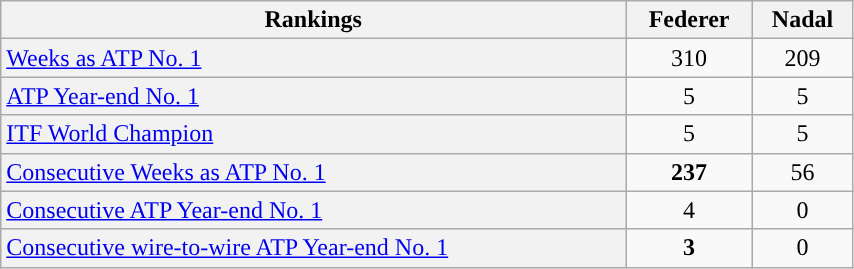<table class=wikitable style="width:45%; vertical-align:top; text-align:center;">
<tr>
<th>Rankings</th>
<th>Federer</th>
<th>Nadal</th>
</tr>
<tr>
<td style="background:#F2F2F2; text-align: left;"><a href='#'>Weeks as ATP No. 1</a></td>
<td>310</td>
<td>209</td>
</tr>
<tr>
<td style="background:#F2F2F2; text-align: left;"><a href='#'>ATP Year-end No. 1</a></td>
<td>5</td>
<td>5</td>
</tr>
<tr>
<td style="background:#F2F2F2; text-align: left;"><a href='#'>ITF World Champion</a></td>
<td>5</td>
<td>5</td>
</tr>
<tr>
<td style="background:#F2F2F2; text-align: left;"><a href='#'>Consecutive Weeks as ATP No. 1</a></td>
<td><strong>237</strong></td>
<td>56</td>
</tr>
<tr>
<td style="background:#F2F2F2; text-align: left;"><a href='#'>Consecutive ATP Year-end No. 1</a></td>
<td>4</td>
<td>0</td>
</tr>
<tr>
<td style="background:#F2F2F2; text-align: left;"><a href='#'>Consecutive wire-to-wire ATP Year-end No. 1</a></td>
<td><strong>3</strong></td>
<td>0</td>
</tr>
</table>
